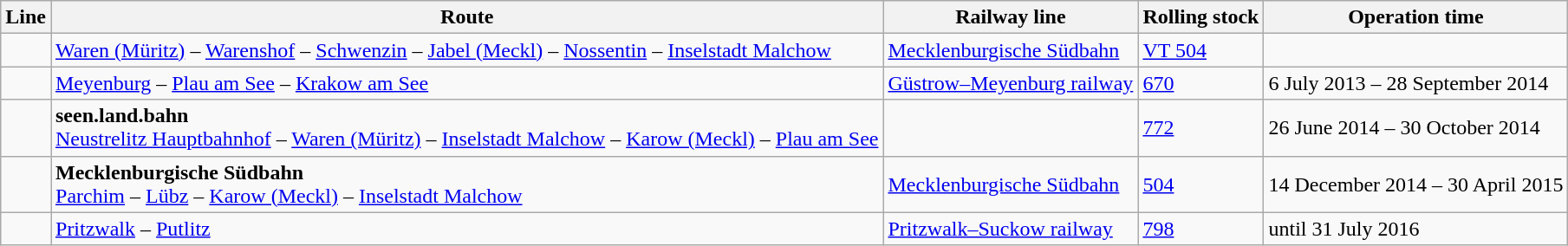<table class="wikitable">
<tr>
<th>Line</th>
<th>Route</th>
<th>Railway line</th>
<th>Rolling stock</th>
<th>Operation time</th>
</tr>
<tr>
<td align="center"></td>
<td><a href='#'>Waren (Müritz)</a> – <a href='#'>Warenshof</a> – <a href='#'>Schwenzin</a> – <a href='#'>Jabel (Meckl)</a> – <a href='#'>Nossentin</a> – <a href='#'>Inselstadt Malchow</a></td>
<td><a href='#'>Mecklenburgische Südbahn</a></td>
<td><a href='#'>VT 504</a></td>
<td></td>
</tr>
<tr>
<td></td>
<td><a href='#'>Meyenburg</a> – <a href='#'>Plau am See</a> – <a href='#'>Krakow am See</a></td>
<td><a href='#'>Güstrow–Meyenburg railway</a></td>
<td><a href='#'>670</a></td>
<td>6 July 2013 – 28 September 2014</td>
</tr>
<tr>
<td></td>
<td><strong>seen.land.bahn</strong><br><a href='#'>Neustrelitz Hauptbahnhof</a> – <a href='#'>Waren (Müritz)</a> – <a href='#'>Inselstadt Malchow</a> – <a href='#'>Karow (Meckl)</a> – <a href='#'>Plau am See</a></td>
<td></td>
<td><a href='#'>772</a></td>
<td>26 June 2014 – 30 October 2014</td>
</tr>
<tr>
<td></td>
<td><strong>Mecklenburgische Südbahn</strong><br><a href='#'>Parchim</a> – <a href='#'>Lübz</a> – <a href='#'>Karow (Meckl)</a> – <a href='#'>Inselstadt Malchow</a></td>
<td><a href='#'>Mecklenburgische Südbahn</a></td>
<td><a href='#'>504</a></td>
<td>14 December 2014 – 30 April 2015</td>
</tr>
<tr>
<td></td>
<td><a href='#'>Pritzwalk</a> – <a href='#'>Putlitz</a></td>
<td><a href='#'>Pritzwalk–Suckow railway</a></td>
<td><a href='#'>798</a></td>
<td>until 31 July 2016</td>
</tr>
</table>
